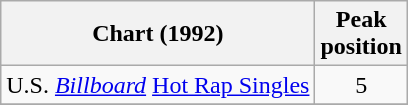<table class="wikitable">
<tr>
<th align="left">Chart (1992)</th>
<th align="center">Peak<br>position</th>
</tr>
<tr>
<td align="left">U.S. <em><a href='#'>Billboard</a></em> <a href='#'>Hot Rap Singles</a></td>
<td align="center">5</td>
</tr>
<tr>
</tr>
</table>
